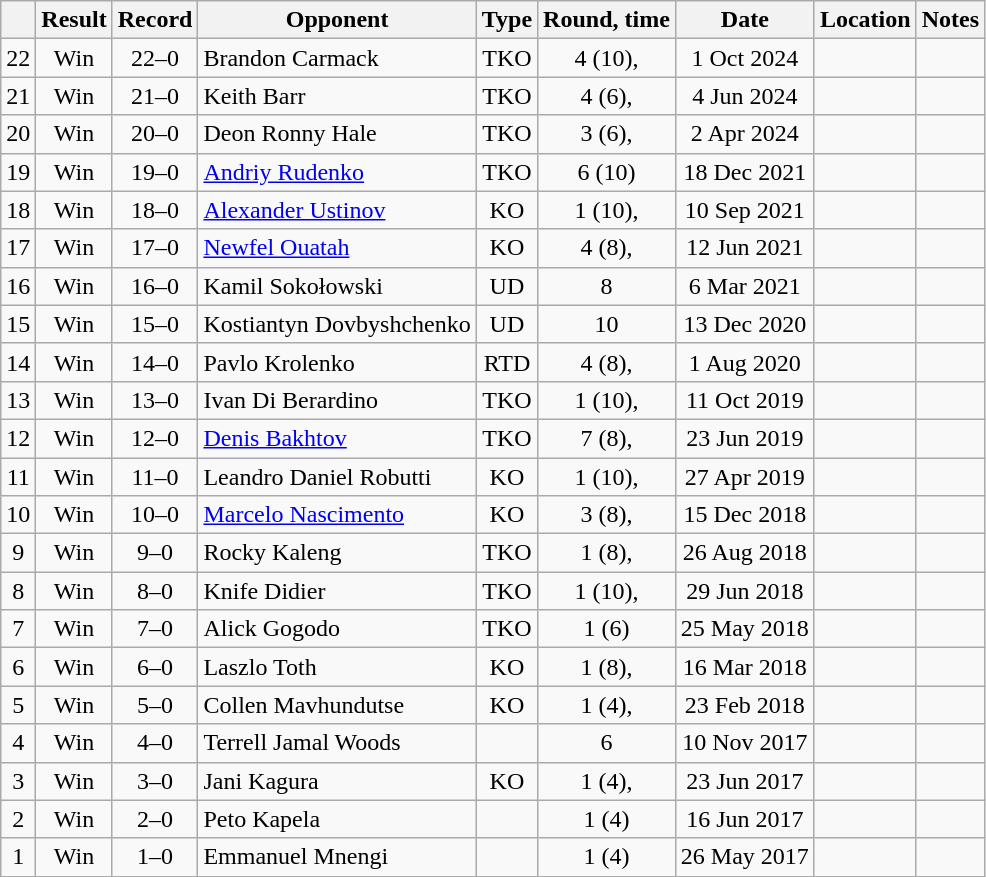<table class="wikitable" style="text-align:center">
<tr>
<th></th>
<th>Result</th>
<th>Record</th>
<th>Opponent</th>
<th>Type</th>
<th>Round, time</th>
<th>Date</th>
<th>Location</th>
<th>Notes</th>
</tr>
<tr>
<td>22</td>
<td>Win</td>
<td>22–0</td>
<td style="text-align:left;">Brandon Carmack</td>
<td>TKO</td>
<td>4 (10), </td>
<td>1 Oct 2024</td>
<td style="text-align:left;"></td>
<td></td>
</tr>
<tr>
<td>21</td>
<td>Win</td>
<td>21–0</td>
<td style="text-align:left;">Keith Barr</td>
<td>TKO</td>
<td>4 (6), </td>
<td>4 Jun 2024</td>
<td style="text-align:left;"></td>
<td></td>
</tr>
<tr>
<td>20</td>
<td>Win</td>
<td>20–0</td>
<td style="text-align:left;">Deon Ronny Hale</td>
<td>TKO</td>
<td>3 (6), </td>
<td>2 Apr 2024</td>
<td style="text-align:left;"></td>
<td></td>
</tr>
<tr>
<td>19</td>
<td>Win</td>
<td>19–0</td>
<td style="text-align:left;"><a href='#'>Andriy Rudenko</a></td>
<td>TKO</td>
<td>6 (10)</td>
<td>18 Dec 2021</td>
<td style="text-align:left;"></td>
<td style="text-align:left;"></td>
</tr>
<tr>
<td>18</td>
<td>Win</td>
<td>18–0</td>
<td style="text-align:left;"><a href='#'>Alexander Ustinov</a></td>
<td>KO</td>
<td>1 (10), </td>
<td>10 Sep 2021</td>
<td style="text-align:left;"></td>
<td style="text-align:left;"></td>
</tr>
<tr>
<td>17</td>
<td>Win</td>
<td>17–0</td>
<td style="text-align:left;"><a href='#'>Newfel Ouatah</a></td>
<td>KO</td>
<td>4 (8), </td>
<td>12 Jun 2021</td>
<td style="text-align:left;"></td>
<td></td>
</tr>
<tr>
<td>16</td>
<td>Win</td>
<td>16–0</td>
<td style="text-align:left;">Kamil Sokołowski</td>
<td>UD</td>
<td>8</td>
<td>6 Mar 2021</td>
<td style="text-align:left;"></td>
<td></td>
</tr>
<tr>
<td>15</td>
<td>Win</td>
<td>15–0</td>
<td style="text-align:left;">Kostiantyn Dovbyshchenko</td>
<td>UD</td>
<td>10</td>
<td>13 Dec 2020</td>
<td style="text-align:left;"></td>
<td style="text-align:left;"></td>
</tr>
<tr>
<td>14</td>
<td>Win</td>
<td>14–0</td>
<td style="text-align:left;">Pavlo Krolenko</td>
<td>RTD</td>
<td>4 (8), </td>
<td>1 Aug 2020</td>
<td style="text-align:left;"></td>
<td></td>
</tr>
<tr>
<td>13</td>
<td>Win</td>
<td>13–0</td>
<td style="text-align:left;">Ivan Di Berardino</td>
<td>TKO</td>
<td>1 (10), </td>
<td>11 Oct 2019</td>
<td style="text-align:left;"></td>
<td style="text-align:left;"></td>
</tr>
<tr>
<td>12</td>
<td>Win</td>
<td>12–0</td>
<td style="text-align:left;"><a href='#'>Denis Bakhtov</a></td>
<td>TKO</td>
<td>7 (8), </td>
<td>23 Jun 2019</td>
<td style="text-align:left;"></td>
<td></td>
</tr>
<tr>
<td>11</td>
<td>Win</td>
<td>11–0</td>
<td style="text-align:left;">Leandro Daniel Robutti</td>
<td>KO</td>
<td>1 (10), </td>
<td>27 Apr 2019</td>
<td style="text-align:left;"></td>
<td style="text-align:left;"></td>
</tr>
<tr>
<td>10</td>
<td>Win</td>
<td>10–0</td>
<td style="text-align:left;"><a href='#'>Marcelo Nascimento</a></td>
<td>KO</td>
<td>3 (8), </td>
<td>15 Dec 2018</td>
<td style="text-align:left;"></td>
<td></td>
</tr>
<tr>
<td>9</td>
<td>Win</td>
<td>9–0</td>
<td style="text-align:left;">Rocky Kaleng</td>
<td>TKO</td>
<td>1 (8), </td>
<td>26 Aug 2018</td>
<td style="text-align:left;"></td>
<td></td>
</tr>
<tr>
<td>8</td>
<td>Win</td>
<td>8–0</td>
<td style="text-align:left;">Knife Didier</td>
<td>TKO</td>
<td>1 (10), </td>
<td>29 Jun 2018</td>
<td style="text-align:left;"></td>
<td style="text-align:left;"></td>
</tr>
<tr>
<td>7</td>
<td>Win</td>
<td>7–0</td>
<td style="text-align:left;">Alick Gogodo</td>
<td>TKO</td>
<td>1 (6)</td>
<td>25 May 2018</td>
<td style="text-align:left;"></td>
<td></td>
</tr>
<tr>
<td>6</td>
<td>Win</td>
<td>6–0</td>
<td style="text-align:left;">Laszlo Toth</td>
<td>KO</td>
<td>1 (8), </td>
<td>16 Mar 2018</td>
<td style="text-align:left;"></td>
<td></td>
</tr>
<tr>
<td>5</td>
<td>Win</td>
<td>5–0</td>
<td style="text-align:left;">Collen Mavhundutse</td>
<td>KO</td>
<td>1 (4), </td>
<td>23 Feb 2018</td>
<td style="text-align:left;"></td>
<td></td>
</tr>
<tr>
<td>4</td>
<td>Win</td>
<td>4–0</td>
<td style="text-align:left;">Terrell Jamal Woods</td>
<td></td>
<td>6</td>
<td>10 Nov 2017</td>
<td style="text-align:left;"></td>
<td></td>
</tr>
<tr>
<td>3</td>
<td>Win</td>
<td>3–0</td>
<td style="text-align:left;">Jani Kagura</td>
<td>KO</td>
<td>1 (4), </td>
<td>23 Jun 2017</td>
<td style="text-align:left;"></td>
<td></td>
</tr>
<tr>
<td>2</td>
<td>Win</td>
<td>2–0</td>
<td style="text-align:left;">Peto Kapela</td>
<td></td>
<td>1 (4)</td>
<td>16 Jun 2017</td>
<td style="text-align:left;"></td>
<td></td>
</tr>
<tr>
<td>1</td>
<td>Win</td>
<td>1–0</td>
<td style="text-align:left;">Emmanuel Mnengi</td>
<td></td>
<td>1 (4)</td>
<td>26 May 2017</td>
<td style="text-align:left;"></td>
<td></td>
</tr>
</table>
